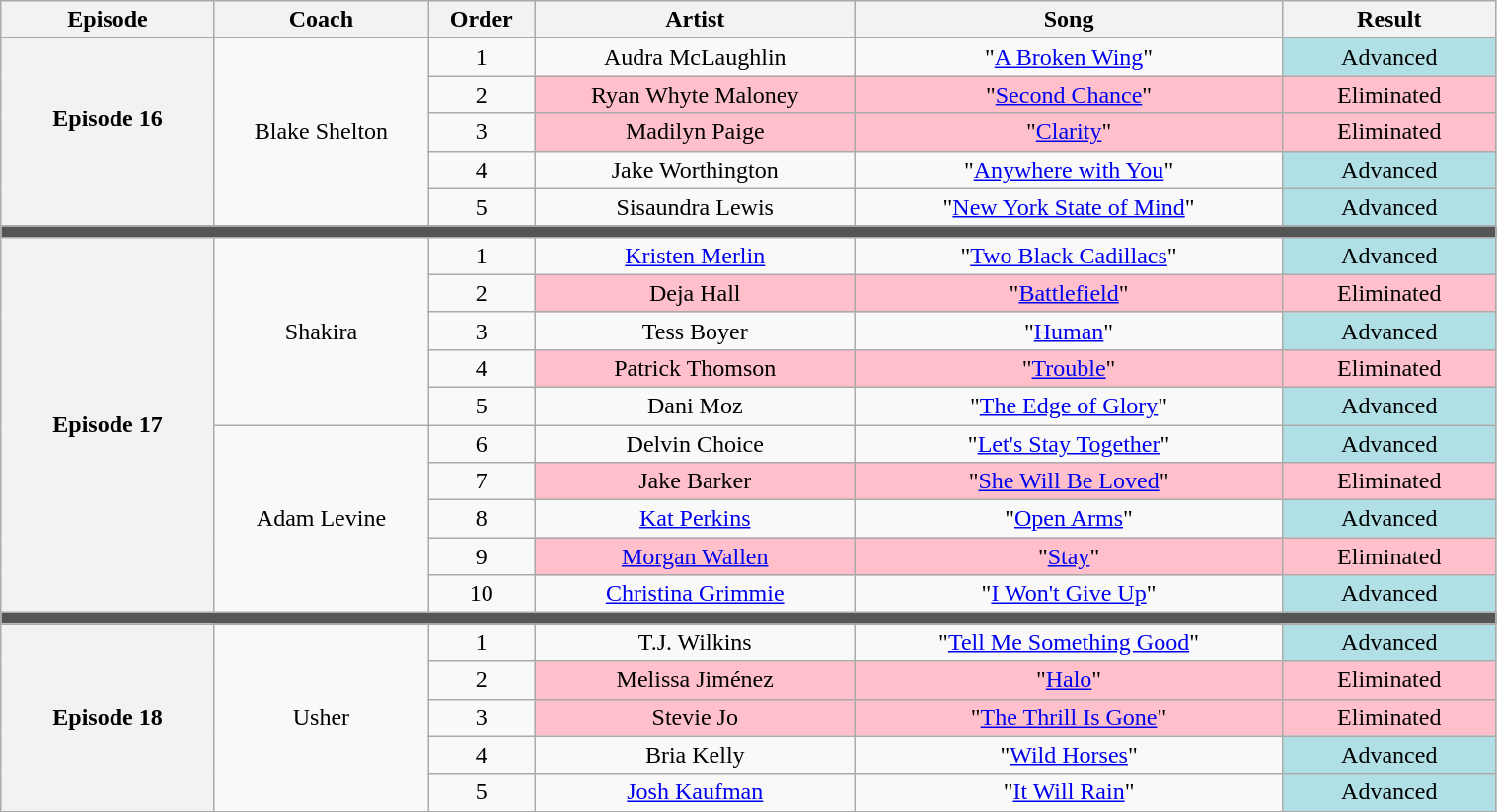<table class="wikitable" style="text-align:center; width:80%;">
<tr>
<th style="width:10%;">Episode</th>
<th style="width:10%;">Coach</th>
<th style="width:05%;">Order</th>
<th style="width:15%;">Artist</th>
<th style="width:20%;">Song</th>
<th style="width:10%;">Result</th>
</tr>
<tr>
<th rowspan="5">Episode 16<br><br><small></small></th>
<td rowspan="5">Blake Shelton</td>
<td>1</td>
<td>Audra McLaughlin</td>
<td>"<a href='#'>A Broken Wing</a>"</td>
<td style="background:#B0E0E6;">Advanced</td>
</tr>
<tr>
<td>2</td>
<td style="background:pink;">Ryan Whyte Maloney</td>
<td style="background:pink;">"<a href='#'>Second Chance</a>"</td>
<td style="background:pink;">Eliminated</td>
</tr>
<tr>
<td>3</td>
<td style="background:pink;">Madilyn Paige</td>
<td style="background:pink;">"<a href='#'>Clarity</a>"</td>
<td style="background:pink;">Eliminated</td>
</tr>
<tr>
<td>4</td>
<td>Jake Worthington</td>
<td>"<a href='#'>Anywhere with You</a>"</td>
<td style="background:#B0E0E6;">Advanced</td>
</tr>
<tr>
<td>5</td>
<td>Sisaundra Lewis</td>
<td>"<a href='#'>New York State of Mind</a>"</td>
<td style="background:#B0E0E6;">Advanced</td>
</tr>
<tr>
<td colspan="10" style="background:#555;"></td>
</tr>
<tr>
<th rowspan="10">Episode 17<br><small></small></th>
<td rowspan="5">Shakira</td>
<td>1</td>
<td><a href='#'>Kristen Merlin</a></td>
<td>"<a href='#'>Two Black Cadillacs</a>"</td>
<td style="background:#B0E0E6;">Advanced</td>
</tr>
<tr>
<td>2</td>
<td style="background:pink;">Deja Hall</td>
<td style="background:pink;">"<a href='#'>Battlefield</a>"</td>
<td style="background:pink;">Eliminated</td>
</tr>
<tr>
<td>3</td>
<td>Tess Boyer</td>
<td>"<a href='#'>Human</a>"</td>
<td style="background:#B0E0E6;">Advanced</td>
</tr>
<tr>
<td>4</td>
<td style="background:pink;">Patrick Thomson</td>
<td style="background:pink;">"<a href='#'>Trouble</a>"</td>
<td style="background:pink;">Eliminated</td>
</tr>
<tr>
<td>5</td>
<td>Dani Moz</td>
<td>"<a href='#'>The Edge of Glory</a>"</td>
<td style="background:#B0E0E6;">Advanced</td>
</tr>
<tr>
<td rowspan="5">Adam Levine</td>
<td>6</td>
<td>Delvin Choice</td>
<td>"<a href='#'>Let's Stay Together</a>"</td>
<td style="background:#B0E0E6;">Advanced</td>
</tr>
<tr>
<td>7</td>
<td style="background:pink;">Jake Barker</td>
<td style="background:pink;">"<a href='#'>She Will Be Loved</a>"</td>
<td style="background:pink;">Eliminated</td>
</tr>
<tr>
<td>8</td>
<td><a href='#'>Kat Perkins</a></td>
<td>"<a href='#'>Open Arms</a>"</td>
<td style="background:#B0E0E6;">Advanced</td>
</tr>
<tr>
<td>9</td>
<td style="background:pink;"><a href='#'>Morgan Wallen</a></td>
<td style="background:pink;">"<a href='#'>Stay</a>"</td>
<td style="background:pink;">Eliminated</td>
</tr>
<tr>
<td>10</td>
<td><a href='#'>Christina Grimmie</a></td>
<td>"<a href='#'>I Won't Give Up</a>"</td>
<td style="background:#B0E0E6;">Advanced</td>
</tr>
<tr>
<td colspan="10" style="background:#555;"></td>
</tr>
<tr>
<th rowspan="5">Episode 18<br><small></small></th>
<td rowspan="5">Usher</td>
<td>1</td>
<td>T.J. Wilkins</td>
<td>"<a href='#'>Tell Me Something Good</a>"</td>
<td style="background:#B0E0E6;">Advanced</td>
</tr>
<tr>
<td>2</td>
<td style="background:pink;">Melissa Jiménez</td>
<td style="background:pink;">"<a href='#'>Halo</a>"</td>
<td style="background:pink;">Eliminated</td>
</tr>
<tr>
<td>3</td>
<td style="background:pink;">Stevie Jo</td>
<td style="background:pink;">"<a href='#'>The Thrill Is Gone</a>"</td>
<td style="background:pink;">Eliminated</td>
</tr>
<tr>
<td>4</td>
<td>Bria Kelly</td>
<td>"<a href='#'>Wild Horses</a>"</td>
<td style="background:#B0E0E6;">Advanced</td>
</tr>
<tr>
<td>5</td>
<td><a href='#'>Josh Kaufman</a></td>
<td>"<a href='#'>It Will Rain</a>"</td>
<td style="background:#B0E0E6;">Advanced</td>
</tr>
<tr>
</tr>
</table>
